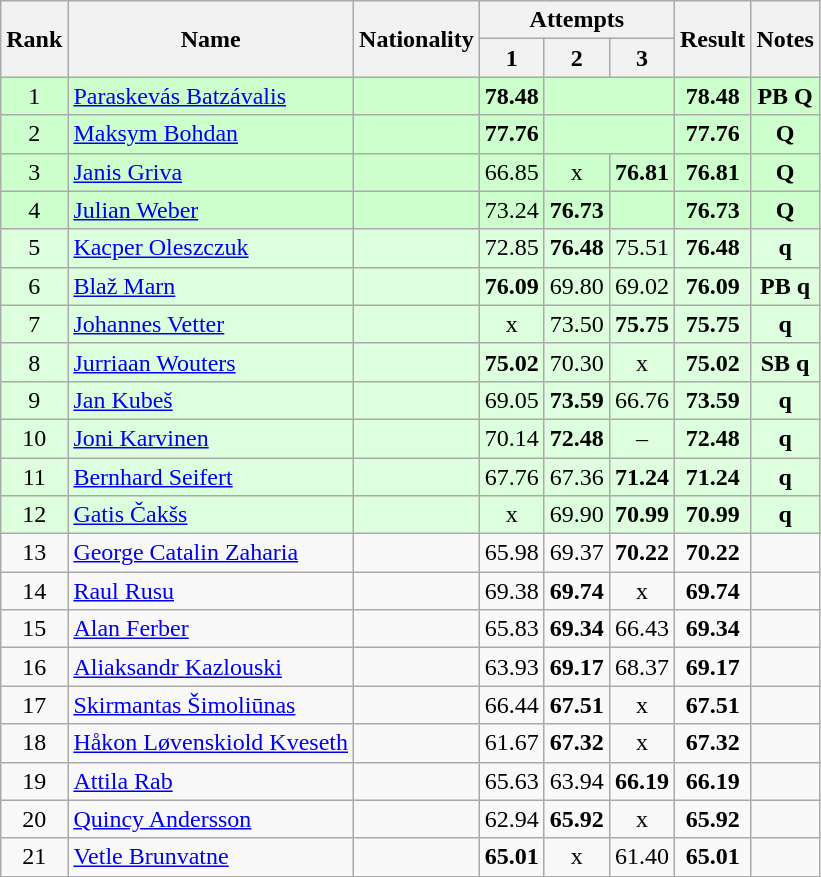<table class="wikitable sortable" style="text-align:center">
<tr>
<th rowspan=2>Rank</th>
<th rowspan=2>Name</th>
<th rowspan=2>Nationality</th>
<th colspan=3>Attempts</th>
<th rowspan=2>Result</th>
<th rowspan=2>Notes</th>
</tr>
<tr>
<th>1</th>
<th>2</th>
<th>3</th>
</tr>
<tr bgcolor=ccffcc>
<td>1</td>
<td align=left><a href='#'>Paraskevás Batzávalis</a></td>
<td align=left></td>
<td><strong>78.48</strong></td>
<td colspan=2></td>
<td><strong>78.48</strong></td>
<td><strong>PB Q</strong></td>
</tr>
<tr bgcolor=ccffcc>
<td>2</td>
<td align=left><a href='#'>Maksym Bohdan</a></td>
<td align=left></td>
<td><strong>77.76</strong></td>
<td colspan=2></td>
<td><strong>77.76</strong></td>
<td><strong>Q</strong></td>
</tr>
<tr bgcolor=ccffcc>
<td>3</td>
<td align=left><a href='#'>Janis Griva</a></td>
<td align=left></td>
<td>66.85</td>
<td>x</td>
<td><strong>76.81</strong></td>
<td><strong>76.81</strong></td>
<td><strong>Q</strong></td>
</tr>
<tr bgcolor=ccffcc>
<td>4</td>
<td align=left><a href='#'>Julian Weber</a></td>
<td align=left></td>
<td>73.24</td>
<td><strong>76.73</strong></td>
<td></td>
<td><strong>76.73</strong></td>
<td><strong>Q</strong></td>
</tr>
<tr bgcolor=ddffdd>
<td>5</td>
<td align=left><a href='#'>Kacper Oleszczuk</a></td>
<td align=left></td>
<td>72.85</td>
<td><strong>76.48</strong></td>
<td>75.51</td>
<td><strong>76.48</strong></td>
<td><strong>q</strong></td>
</tr>
<tr bgcolor=ddffdd>
<td>6</td>
<td align=left><a href='#'>Blaž Marn</a></td>
<td align=left></td>
<td><strong>76.09</strong></td>
<td>69.80</td>
<td>69.02</td>
<td><strong>76.09</strong></td>
<td><strong>PB q</strong></td>
</tr>
<tr bgcolor=ddffdd>
<td>7</td>
<td align=left><a href='#'>Johannes Vetter</a></td>
<td align=left></td>
<td>x</td>
<td>73.50</td>
<td><strong>75.75</strong></td>
<td><strong>75.75</strong></td>
<td><strong>q</strong></td>
</tr>
<tr bgcolor=ddffdd>
<td>8</td>
<td align=left><a href='#'>Jurriaan Wouters</a></td>
<td align=left></td>
<td><strong>75.02</strong></td>
<td>70.30</td>
<td>x</td>
<td><strong>75.02</strong></td>
<td><strong>SB q</strong></td>
</tr>
<tr bgcolor=ddffdd>
<td>9</td>
<td align=left><a href='#'>Jan Kubeš</a></td>
<td align=left></td>
<td>69.05</td>
<td><strong>73.59</strong></td>
<td>66.76</td>
<td><strong>73.59</strong></td>
<td><strong>q</strong></td>
</tr>
<tr bgcolor=ddffdd>
<td>10</td>
<td align=left><a href='#'>Joni Karvinen</a></td>
<td align=left></td>
<td>70.14</td>
<td><strong>72.48</strong></td>
<td>–</td>
<td><strong>72.48</strong></td>
<td><strong>q</strong></td>
</tr>
<tr bgcolor=ddffdd>
<td>11</td>
<td align=left><a href='#'>Bernhard Seifert</a></td>
<td align=left></td>
<td>67.76</td>
<td>67.36</td>
<td><strong>71.24</strong></td>
<td><strong>71.24</strong></td>
<td><strong>q</strong></td>
</tr>
<tr bgcolor=ddffdd>
<td>12</td>
<td align=left><a href='#'>Gatis Čakšs</a></td>
<td align=left></td>
<td>x</td>
<td>69.90</td>
<td><strong>70.99</strong></td>
<td><strong>70.99</strong></td>
<td><strong>q</strong></td>
</tr>
<tr>
<td>13</td>
<td align=left><a href='#'>George Catalin Zaharia</a></td>
<td align=left></td>
<td>65.98</td>
<td>69.37</td>
<td><strong>70.22</strong></td>
<td><strong>70.22</strong></td>
<td></td>
</tr>
<tr>
<td>14</td>
<td align=left><a href='#'>Raul Rusu</a></td>
<td align=left></td>
<td>69.38</td>
<td><strong>69.74</strong></td>
<td>x</td>
<td><strong>69.74</strong></td>
<td></td>
</tr>
<tr>
<td>15</td>
<td align=left><a href='#'>Alan Ferber</a></td>
<td align=left></td>
<td>65.83</td>
<td><strong>69.34</strong></td>
<td>66.43</td>
<td><strong>69.34</strong></td>
<td></td>
</tr>
<tr>
<td>16</td>
<td align=left><a href='#'>Aliaksandr Kazlouski</a></td>
<td align=left></td>
<td>63.93</td>
<td><strong>69.17</strong></td>
<td>68.37</td>
<td><strong>69.17</strong></td>
<td></td>
</tr>
<tr>
<td>17</td>
<td align=left><a href='#'>Skirmantas Šimoliūnas</a></td>
<td align=left></td>
<td>66.44</td>
<td><strong>67.51</strong></td>
<td>x</td>
<td><strong>67.51</strong></td>
<td></td>
</tr>
<tr>
<td>18</td>
<td align=left><a href='#'>Håkon Løvenskiold Kveseth</a></td>
<td align=left></td>
<td>61.67</td>
<td><strong>67.32</strong></td>
<td>x</td>
<td><strong>67.32</strong></td>
<td></td>
</tr>
<tr>
<td>19</td>
<td align=left><a href='#'>Attila Rab</a></td>
<td align=left></td>
<td>65.63</td>
<td>63.94</td>
<td><strong>66.19</strong></td>
<td><strong>66.19</strong></td>
<td></td>
</tr>
<tr>
<td>20</td>
<td align=left><a href='#'>Quincy Andersson</a></td>
<td align=left></td>
<td>62.94</td>
<td><strong>65.92</strong></td>
<td>x</td>
<td><strong>65.92</strong></td>
<td></td>
</tr>
<tr>
<td>21</td>
<td align=left><a href='#'>Vetle Brunvatne</a></td>
<td align=left></td>
<td><strong>65.01</strong></td>
<td>x</td>
<td>61.40</td>
<td><strong>65.01</strong></td>
<td></td>
</tr>
</table>
